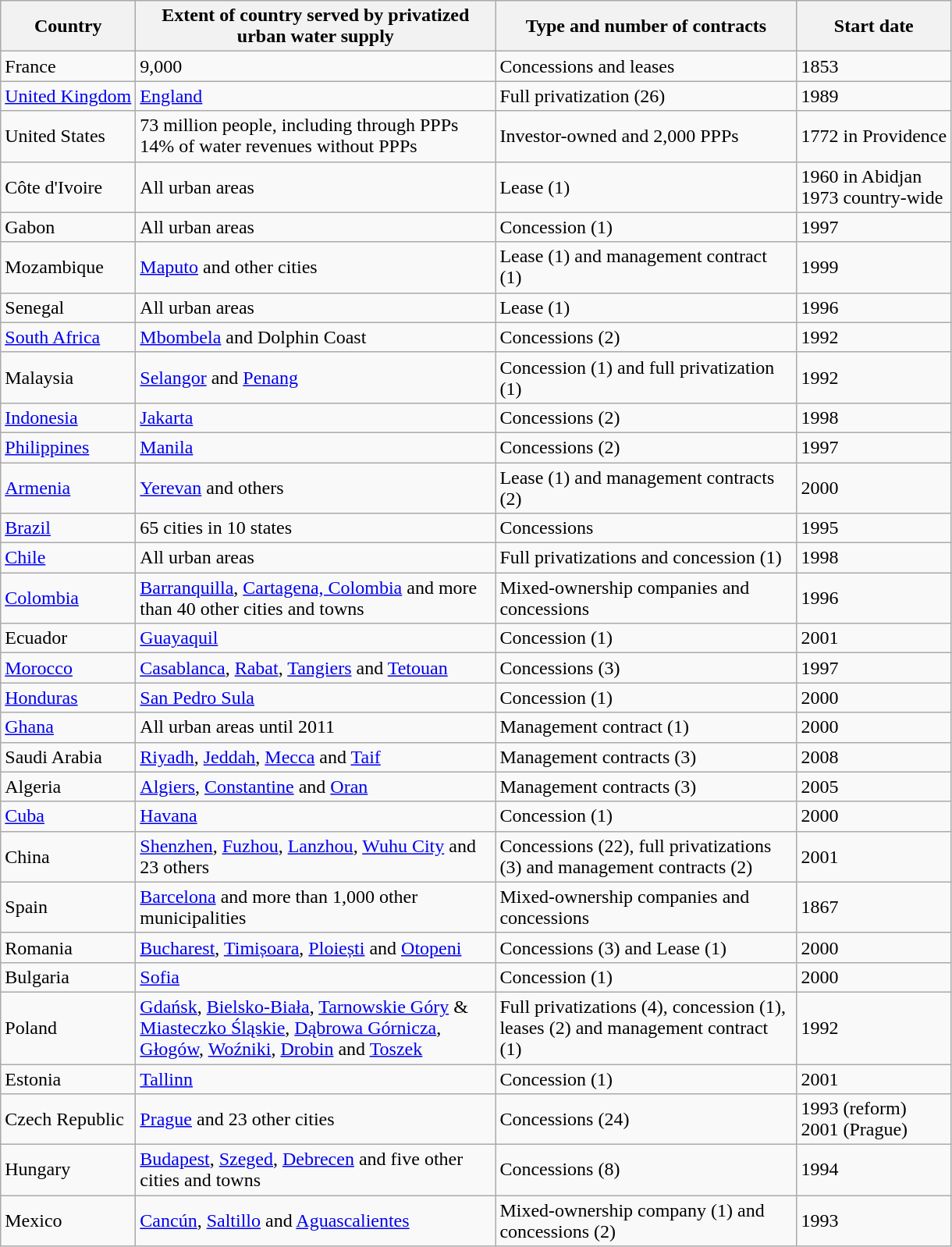<table class="wikitable sortable">
<tr>
<th>Country</th>
<th width=300>Extent of country served by privatized urban water supply</th>
<th width=250>Type and number of contracts</th>
<th>Start date</th>
</tr>
<tr>
<td>France</td>
<td>9,000</td>
<td>Concessions and leases</td>
<td>1853</td>
</tr>
<tr>
<td><a href='#'>United Kingdom</a></td>
<td><a href='#'>England</a></td>
<td>Full privatization (26)</td>
<td>1989</td>
</tr>
<tr>
<td>United States</td>
<td>73 million people, including through PPPs <br> 14% of water revenues without PPPs</td>
<td>Investor-owned and 2,000 PPPs</td>
<td>1772 in Providence</td>
</tr>
<tr>
<td>Côte d'Ivoire</td>
<td>All urban areas</td>
<td>Lease (1)</td>
<td>1960 in Abidjan<br>1973 country-wide</td>
</tr>
<tr>
<td>Gabon</td>
<td>All urban areas</td>
<td>Concession (1)</td>
<td>1997</td>
</tr>
<tr>
<td>Mozambique</td>
<td><a href='#'>Maputo</a> and other cities</td>
<td>Lease (1) and management contract (1)</td>
<td>1999</td>
</tr>
<tr>
<td>Senegal</td>
<td>All urban areas</td>
<td>Lease (1)</td>
<td>1996</td>
</tr>
<tr>
<td><a href='#'>South Africa</a></td>
<td><a href='#'>Mbombela</a> and Dolphin Coast</td>
<td>Concessions (2)</td>
<td>1992</td>
</tr>
<tr>
<td>Malaysia</td>
<td><a href='#'>Selangor</a> and <a href='#'>Penang</a></td>
<td>Concession (1) and full privatization (1)</td>
<td>1992</td>
</tr>
<tr>
<td><a href='#'>Indonesia</a></td>
<td><a href='#'>Jakarta</a></td>
<td>Concessions (2)</td>
<td>1998</td>
</tr>
<tr>
<td><a href='#'>Philippines</a></td>
<td><a href='#'>Manila</a></td>
<td>Concessions (2)</td>
<td>1997</td>
</tr>
<tr>
<td><a href='#'>Armenia</a></td>
<td><a href='#'>Yerevan</a> and others</td>
<td>Lease (1) and management contracts (2)</td>
<td>2000</td>
</tr>
<tr>
<td><a href='#'>Brazil</a></td>
<td>65 cities in 10 states</td>
<td>Concessions</td>
<td>1995</td>
</tr>
<tr>
<td><a href='#'>Chile</a></td>
<td>All urban areas</td>
<td>Full privatizations and concession (1)</td>
<td>1998</td>
</tr>
<tr>
<td><a href='#'>Colombia</a></td>
<td><a href='#'>Barranquilla</a>, <a href='#'>Cartagena, Colombia</a> and more than 40 other cities and towns</td>
<td>Mixed-ownership companies and concessions</td>
<td>1996</td>
</tr>
<tr>
<td>Ecuador</td>
<td><a href='#'>Guayaquil</a></td>
<td>Concession (1)</td>
<td>2001</td>
</tr>
<tr>
<td><a href='#'>Morocco</a></td>
<td><a href='#'>Casablanca</a>, <a href='#'>Rabat</a>, <a href='#'>Tangiers</a> and <a href='#'>Tetouan</a></td>
<td>Concessions (3)</td>
<td>1997</td>
</tr>
<tr>
<td><a href='#'>Honduras</a></td>
<td><a href='#'>San Pedro Sula</a></td>
<td>Concession (1)</td>
<td>2000</td>
</tr>
<tr>
<td><a href='#'>Ghana</a></td>
<td>All urban areas until 2011</td>
<td>Management contract (1)</td>
<td>2000</td>
</tr>
<tr>
<td>Saudi Arabia</td>
<td><a href='#'>Riyadh</a>, <a href='#'>Jeddah</a>, <a href='#'>Mecca</a> and <a href='#'>Taif</a></td>
<td>Management contracts (3)</td>
<td>2008</td>
</tr>
<tr>
<td>Algeria</td>
<td><a href='#'>Algiers</a>, <a href='#'>Constantine</a> and <a href='#'>Oran</a></td>
<td>Management contracts (3)</td>
<td>2005</td>
</tr>
<tr>
<td><a href='#'>Cuba</a></td>
<td><a href='#'>Havana</a></td>
<td>Concession (1)</td>
<td>2000</td>
</tr>
<tr>
<td>China</td>
<td><a href='#'>Shenzhen</a>, <a href='#'>Fuzhou</a>, <a href='#'>Lanzhou</a>, <a href='#'>Wuhu City</a> and 23 others</td>
<td>Concessions (22), full privatizations (3) and management contracts (2)</td>
<td>2001</td>
</tr>
<tr>
<td>Spain</td>
<td><a href='#'>Barcelona</a> and more than 1,000 other municipalities</td>
<td>Mixed-ownership companies and concessions</td>
<td>1867</td>
</tr>
<tr>
<td>Romania</td>
<td><a href='#'>Bucharest</a>, <a href='#'>Timișoara</a>, <a href='#'>Ploiești</a> and <a href='#'>Otopeni</a></td>
<td>Concessions (3) and Lease (1)</td>
<td>2000</td>
</tr>
<tr>
<td>Bulgaria</td>
<td><a href='#'>Sofia</a></td>
<td>Concession (1)</td>
<td>2000</td>
</tr>
<tr>
<td>Poland</td>
<td><a href='#'>Gdańsk</a>, <a href='#'>Bielsko-Biała</a>, <a href='#'>Tarnowskie Góry</a> & <a href='#'>Miasteczko Śląskie</a>, <a href='#'>Dąbrowa Górnicza</a>, <a href='#'>Głogów</a>, <a href='#'>Woźniki</a>, <a href='#'>Drobin</a> and <a href='#'>Toszek</a></td>
<td>Full privatizations (4), concession (1), leases (2) and management contract (1)</td>
<td>1992</td>
</tr>
<tr>
<td>Estonia</td>
<td><a href='#'>Tallinn</a></td>
<td>Concession (1)</td>
<td>2001</td>
</tr>
<tr>
<td>Czech Republic</td>
<td><a href='#'>Prague</a> and 23 other cities</td>
<td>Concessions (24)</td>
<td>1993 (reform)<br>2001 (Prague)</td>
</tr>
<tr>
<td>Hungary</td>
<td><a href='#'>Budapest</a>, <a href='#'>Szeged</a>, <a href='#'>Debrecen</a> and five other cities and towns</td>
<td>Concessions (8)</td>
<td>1994</td>
</tr>
<tr>
<td>Mexico</td>
<td><a href='#'>Cancún</a>, <a href='#'>Saltillo</a> and <a href='#'>Aguascalientes</a></td>
<td>Mixed-ownership company (1) and concessions (2)</td>
<td>1993</td>
</tr>
</table>
